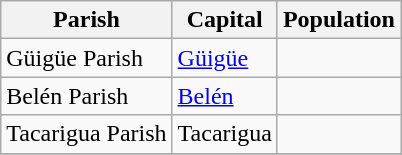<table class="wikitable">
<tr bgcolor=#eeeeee>
<th><strong>Parish</strong></th>
<th><strong> Capital </strong></th>
<th><strong>Population</strong></th>
</tr>
<tr>
<td>Güigüe Parish</td>
<td><a href='#'>Güigüe</a></td>
<td></td>
</tr>
<tr>
<td>Belén Parish</td>
<td><a href='#'>Belén</a></td>
<td></td>
</tr>
<tr>
<td>Tacarigua Parish</td>
<td>Tacarigua</td>
<td></td>
</tr>
<tr>
</tr>
</table>
